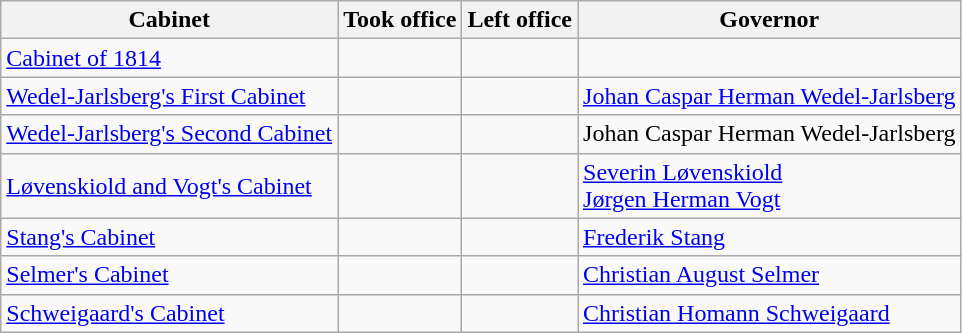<table class=wikitable>
<tr align="left">
<th>Cabinet</th>
<th>Took office</th>
<th>Left office</th>
<th>Governor</th>
</tr>
<tr>
<td><a href='#'>Cabinet of 1814</a></td>
<td></td>
<td></td>
</tr>
<tr>
<td><a href='#'>Wedel-Jarlsberg's First Cabinet</a></td>
<td></td>
<td></td>
<td><a href='#'>Johan Caspar Herman Wedel-Jarlsberg</a></td>
</tr>
<tr>
<td><a href='#'>Wedel-Jarlsberg's Second Cabinet</a></td>
<td></td>
<td></td>
<td>Johan Caspar Herman Wedel-Jarlsberg</td>
</tr>
<tr>
<td><a href='#'>Løvenskiold and Vogt's Cabinet</a></td>
<td></td>
<td></td>
<td><a href='#'>Severin Løvenskiold</a><br><a href='#'>Jørgen Herman Vogt</a></td>
</tr>
<tr>
<td><a href='#'>Stang's Cabinet</a></td>
<td></td>
<td></td>
<td><a href='#'>Frederik Stang</a></td>
</tr>
<tr>
<td><a href='#'>Selmer's Cabinet</a></td>
<td></td>
<td></td>
<td><a href='#'>Christian August Selmer</a></td>
</tr>
<tr>
<td><a href='#'>Schweigaard's Cabinet</a></td>
<td></td>
<td></td>
<td><a href='#'>Christian Homann Schweigaard</a></td>
</tr>
</table>
